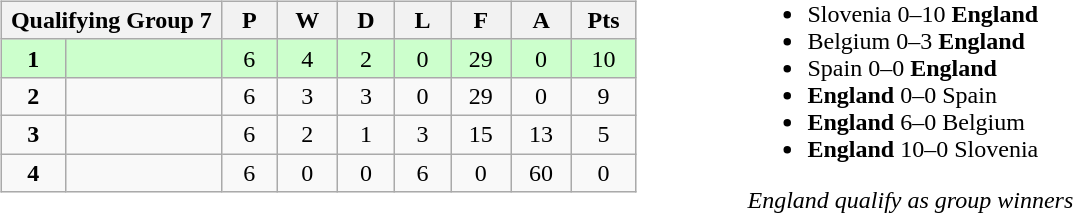<table>
<tr>
<td valign="top"  width="440"><br><table class="wikitable">
<tr>
<th colspan="2">Qualifying Group 7</th>
<th rowspan="1">P</th>
<th rowspan="1">W</th>
<th colspan="1">D</th>
<th colspan="1">L</th>
<th colspan="1">F</th>
<th colspan="1">A</th>
<th colspan="1">Pts</th>
</tr>
<tr align=center style="background:#ccffcc;">
<td width="50"><strong>1</strong></td>
<td width="150" align=left><strong></strong></td>
<td width="50">6</td>
<td width="50">4</td>
<td width="50">2</td>
<td width="50">0</td>
<td width="50">29</td>
<td width="50">0</td>
<td width="50">10</td>
</tr>
<tr align=center>
<td><strong>2</strong></td>
<td align=left></td>
<td>6</td>
<td>3</td>
<td>3</td>
<td>0</td>
<td>29</td>
<td>0</td>
<td>9</td>
</tr>
<tr align=center>
<td><strong>3</strong></td>
<td align=left></td>
<td>6</td>
<td>2</td>
<td>1</td>
<td>3</td>
<td>15</td>
<td>13</td>
<td>5</td>
</tr>
<tr align=center>
<td><strong>4</strong></td>
<td align=left></td>
<td>6</td>
<td>0</td>
<td>0</td>
<td>6</td>
<td>0</td>
<td>60</td>
<td>0</td>
</tr>
</table>
</td>
<td width="50"> </td>
<td valign="top"><br><ul><li>Slovenia 0–10 <strong>England</strong></li><li>Belgium 0–3 <strong>England</strong></li><li>Spain 0–0 <strong>England</strong></li><li><strong>England</strong> 0–0 Spain</li><li><strong>England</strong> 6–0 Belgium</li><li><strong>England</strong> 10–0 Slovenia</li></ul><em>England qualify as group winners</em></td>
</tr>
</table>
